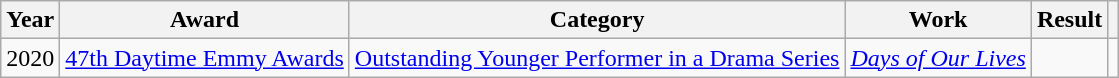<table class="wikitable sortable plainrowheaders">
<tr>
<th>Year</th>
<th>Award</th>
<th>Category</th>
<th>Work</th>
<th>Result</th>
<th scope="col" class="unsortable"></th>
</tr>
<tr>
<td>2020</td>
<td><a href='#'>47th Daytime Emmy Awards</a></td>
<td><a href='#'>Outstanding Younger Performer in a Drama Series</a></td>
<td><em><a href='#'>Days of Our Lives</a></em></td>
<td></td>
<td></td>
</tr>
</table>
